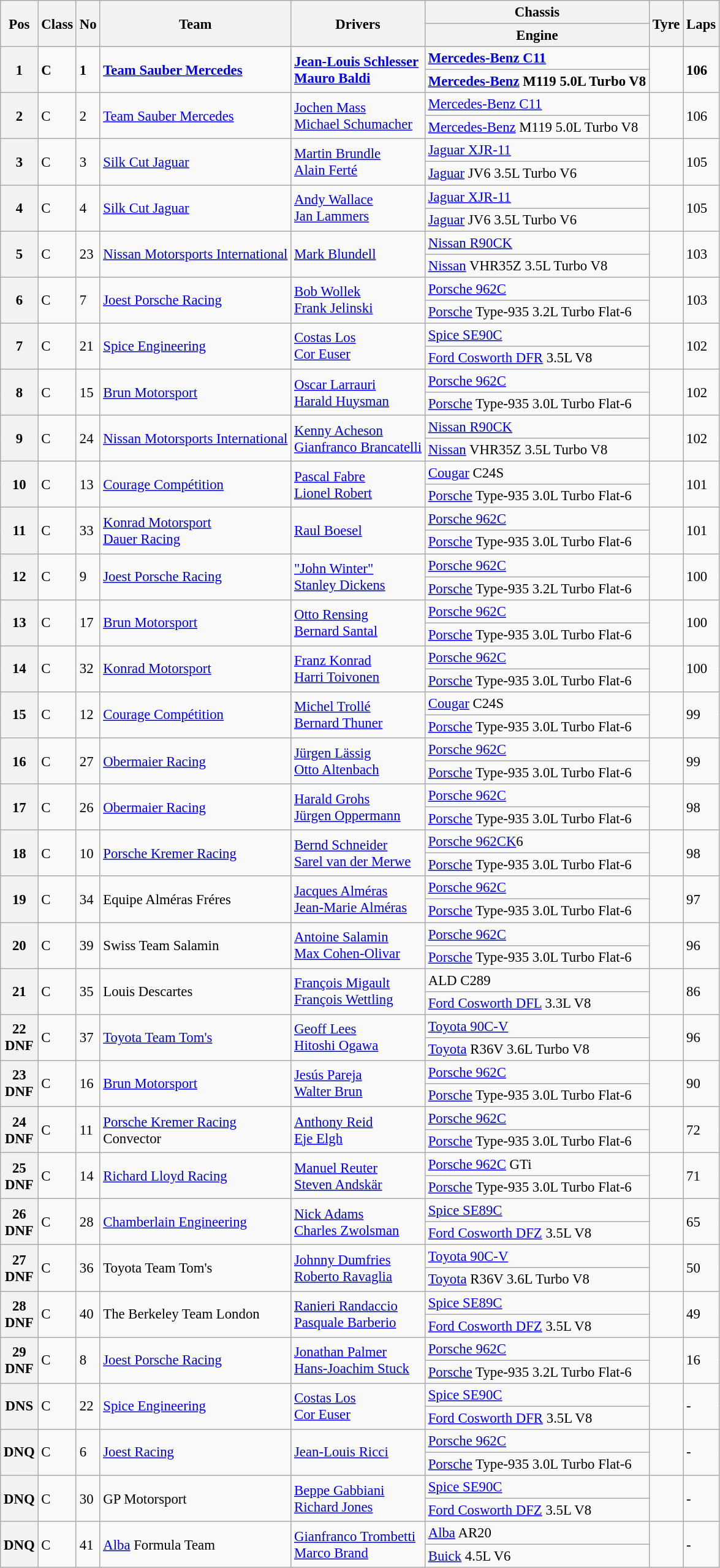<table class="wikitable" style="font-size: 95%;">
<tr>
<th rowspan=2>Pos</th>
<th rowspan=2>Class</th>
<th rowspan=2>No</th>
<th rowspan=2>Team</th>
<th rowspan=2>Drivers</th>
<th>Chassis</th>
<th rowspan=2>Tyre</th>
<th rowspan=2>Laps</th>
</tr>
<tr>
<th>Engine</th>
</tr>
<tr style="font-weight:bold">
<th rowspan=2>1</th>
<td rowspan=2>C</td>
<td rowspan=2>1</td>
<td rowspan=2> <a href='#'>Team Sauber Mercedes</a></td>
<td rowspan=2> <a href='#'>Jean-Louis Schlesser</a><br> <a href='#'>Mauro Baldi</a></td>
<td><a href='#'>Mercedes-Benz C11</a></td>
<td rowspan=2></td>
<td rowspan=2>106</td>
</tr>
<tr style="font-weight:bold">
<td><a href='#'>Mercedes-Benz</a> M119 5.0L Turbo V8</td>
</tr>
<tr>
<th rowspan=2>2</th>
<td rowspan=2>C</td>
<td rowspan=2>2</td>
<td rowspan=2> <a href='#'>Team Sauber Mercedes</a></td>
<td rowspan=2> <a href='#'>Jochen Mass</a><br> <a href='#'>Michael Schumacher</a></td>
<td><a href='#'>Mercedes-Benz C11</a></td>
<td rowspan=2></td>
<td rowspan=2>106</td>
</tr>
<tr>
<td><a href='#'>Mercedes-Benz</a> M119 5.0L Turbo V8</td>
</tr>
<tr>
<th rowspan=2>3</th>
<td rowspan=2>C</td>
<td rowspan=2>3</td>
<td rowspan=2> <a href='#'>Silk Cut Jaguar</a></td>
<td rowspan=2> <a href='#'>Martin Brundle</a><br> <a href='#'>Alain Ferté</a></td>
<td><a href='#'>Jaguar XJR-11</a></td>
<td rowspan=2></td>
<td rowspan=2>105</td>
</tr>
<tr>
<td><a href='#'>Jaguar</a> JV6 3.5L Turbo V6</td>
</tr>
<tr>
<th rowspan=2>4</th>
<td rowspan=2>C</td>
<td rowspan=2>4</td>
<td rowspan=2> <a href='#'>Silk Cut Jaguar</a></td>
<td rowspan=2> <a href='#'>Andy Wallace</a><br> <a href='#'>Jan Lammers</a></td>
<td><a href='#'>Jaguar XJR-11</a></td>
<td rowspan=2></td>
<td rowspan=2>105</td>
</tr>
<tr>
<td><a href='#'>Jaguar</a> JV6 3.5L Turbo V6</td>
</tr>
<tr>
<th rowspan=2>5</th>
<td rowspan=2>C</td>
<td rowspan=2>23</td>
<td rowspan=2> <a href='#'>Nissan Motorsports International</a></td>
<td rowspan=2> <a href='#'>Mark Blundell</a></td>
<td><a href='#'>Nissan R90CK</a></td>
<td rowspan=2></td>
<td rowspan=2>103</td>
</tr>
<tr>
<td><a href='#'>Nissan</a> VHR35Z 3.5L Turbo V8</td>
</tr>
<tr>
<th rowspan=2>6</th>
<td rowspan=2>C</td>
<td rowspan=2>7</td>
<td rowspan=2> <a href='#'>Joest Porsche Racing</a></td>
<td rowspan=2> <a href='#'>Bob Wollek</a><br> <a href='#'>Frank Jelinski</a></td>
<td><a href='#'>Porsche 962C</a></td>
<td rowspan=2></td>
<td rowspan=2>103</td>
</tr>
<tr>
<td><a href='#'>Porsche</a> Type-935 3.2L Turbo Flat-6</td>
</tr>
<tr>
<th rowspan=2>7</th>
<td rowspan=2>C</td>
<td rowspan=2>21</td>
<td rowspan=2> <a href='#'>Spice Engineering</a></td>
<td rowspan=2> <a href='#'>Costas Los</a><br> <a href='#'>Cor Euser</a></td>
<td><a href='#'>Spice SE90C</a></td>
<td rowspan=2></td>
<td rowspan=2>102</td>
</tr>
<tr>
<td><a href='#'>Ford Cosworth DFR</a> 3.5L V8</td>
</tr>
<tr>
<th rowspan=2>8</th>
<td rowspan=2>C</td>
<td rowspan=2>15</td>
<td rowspan=2> <a href='#'>Brun Motorsport</a></td>
<td rowspan=2> <a href='#'>Oscar Larrauri</a><br> <a href='#'>Harald Huysman</a></td>
<td><a href='#'>Porsche 962C</a></td>
<td rowspan=2></td>
<td rowspan=2>102</td>
</tr>
<tr>
<td><a href='#'>Porsche</a> Type-935 3.0L Turbo Flat-6</td>
</tr>
<tr>
<th rowspan=2>9</th>
<td rowspan=2>C</td>
<td rowspan=2>24</td>
<td rowspan=2> <a href='#'>Nissan Motorsports International</a></td>
<td rowspan=2> <a href='#'>Kenny Acheson</a><br> <a href='#'>Gianfranco Brancatelli</a></td>
<td><a href='#'>Nissan R90CK</a></td>
<td rowspan=2></td>
<td rowspan=2>102</td>
</tr>
<tr>
<td><a href='#'>Nissan</a> VHR35Z 3.5L Turbo V8</td>
</tr>
<tr>
<th rowspan=2>10</th>
<td rowspan=2>C</td>
<td rowspan=2>13</td>
<td rowspan=2> <a href='#'>Courage Compétition</a></td>
<td rowspan=2> <a href='#'>Pascal Fabre</a><br> <a href='#'>Lionel Robert</a></td>
<td><a href='#'>Cougar</a> C24S</td>
<td rowspan=2></td>
<td rowspan=2>101</td>
</tr>
<tr>
<td><a href='#'>Porsche</a> Type-935 3.0L Turbo Flat-6</td>
</tr>
<tr>
<th rowspan=2>11</th>
<td rowspan=2>C</td>
<td rowspan=2>33</td>
<td rowspan=2> <a href='#'>Konrad Motorsport</a><br> <a href='#'>Dauer Racing</a></td>
<td rowspan=2> <a href='#'>Raul Boesel</a></td>
<td><a href='#'>Porsche 962C</a></td>
<td rowspan=2></td>
<td rowspan=2>101</td>
</tr>
<tr>
<td><a href='#'>Porsche</a> Type-935 3.0L Turbo Flat-6</td>
</tr>
<tr>
<th rowspan=2>12</th>
<td rowspan=2>C</td>
<td rowspan=2>9</td>
<td rowspan=2> <a href='#'>Joest Porsche Racing</a></td>
<td rowspan=2> <a href='#'>"John Winter"</a><br> <a href='#'>Stanley Dickens</a></td>
<td><a href='#'>Porsche 962C</a></td>
<td rowspan=2></td>
<td rowspan=2>100</td>
</tr>
<tr>
<td><a href='#'>Porsche</a> Type-935 3.2L Turbo Flat-6</td>
</tr>
<tr>
<th rowspan=2>13</th>
<td rowspan=2>C</td>
<td rowspan=2>17</td>
<td rowspan=2> <a href='#'>Brun Motorsport</a></td>
<td rowspan=2> <a href='#'>Otto Rensing</a><br> <a href='#'>Bernard Santal</a></td>
<td><a href='#'>Porsche 962C</a></td>
<td rowspan=2></td>
<td rowspan=2>100</td>
</tr>
<tr>
<td><a href='#'>Porsche</a> Type-935 3.0L Turbo Flat-6</td>
</tr>
<tr>
<th rowspan=2>14</th>
<td rowspan=2>C</td>
<td rowspan=2>32</td>
<td rowspan=2> <a href='#'>Konrad Motorsport</a></td>
<td rowspan=2> <a href='#'>Franz Konrad</a><br> <a href='#'>Harri Toivonen</a></td>
<td><a href='#'>Porsche 962C</a></td>
<td rowspan=2></td>
<td rowspan=2>100</td>
</tr>
<tr>
<td><a href='#'>Porsche</a> Type-935 3.0L Turbo Flat-6</td>
</tr>
<tr>
<th rowspan=2>15</th>
<td rowspan=2>C</td>
<td rowspan=2>12</td>
<td rowspan=2> <a href='#'>Courage Compétition</a></td>
<td rowspan=2> <a href='#'>Michel Trollé</a><br> <a href='#'>Bernard Thuner</a></td>
<td><a href='#'>Cougar</a> C24S</td>
<td rowspan=2></td>
<td rowspan=2>99</td>
</tr>
<tr>
<td><a href='#'>Porsche</a> Type-935 3.0L Turbo Flat-6</td>
</tr>
<tr>
<th rowspan=2>16</th>
<td rowspan=2>C</td>
<td rowspan=2>27</td>
<td rowspan=2> <a href='#'>Obermaier Racing</a></td>
<td rowspan=2> <a href='#'>Jürgen Lässig</a><br> <a href='#'>Otto Altenbach</a></td>
<td><a href='#'>Porsche 962C</a></td>
<td rowspan=2></td>
<td rowspan=2>99</td>
</tr>
<tr>
<td><a href='#'>Porsche</a> Type-935 3.0L Turbo Flat-6</td>
</tr>
<tr>
<th rowspan=2>17</th>
<td rowspan=2>C</td>
<td rowspan=2>26</td>
<td rowspan=2> <a href='#'>Obermaier Racing</a></td>
<td rowspan=2> <a href='#'>Harald Grohs</a><br> <a href='#'>Jürgen Oppermann</a></td>
<td><a href='#'>Porsche 962C</a></td>
<td rowspan=2></td>
<td rowspan=2>98</td>
</tr>
<tr>
<td><a href='#'>Porsche</a> Type-935 3.0L Turbo Flat-6</td>
</tr>
<tr>
<th rowspan=2>18</th>
<td rowspan=2>C</td>
<td rowspan=2>10</td>
<td rowspan=2> <a href='#'>Porsche Kremer Racing</a></td>
<td rowspan=2> <a href='#'>Bernd Schneider</a><br> <a href='#'>Sarel van der Merwe</a></td>
<td><a href='#'>Porsche 962CK</a>6</td>
<td rowspan=2></td>
<td rowspan=2>98</td>
</tr>
<tr>
<td><a href='#'>Porsche</a> Type-935 3.0L Turbo Flat-6</td>
</tr>
<tr>
<th rowspan=2>19</th>
<td rowspan=2>C</td>
<td rowspan=2>34</td>
<td rowspan=2> Equipe Alméras Fréres</td>
<td rowspan=2> <a href='#'>Jacques Alméras</a><br> <a href='#'>Jean-Marie Alméras</a></td>
<td><a href='#'>Porsche 962C</a></td>
<td rowspan=2></td>
<td rowspan=2>97</td>
</tr>
<tr>
<td><a href='#'>Porsche</a> Type-935 3.0L Turbo Flat-6</td>
</tr>
<tr>
<th rowspan=2>20</th>
<td rowspan=2>C</td>
<td rowspan=2>39</td>
<td rowspan=2> Swiss Team Salamin</td>
<td rowspan=2> <a href='#'>Antoine Salamin</a><br> <a href='#'>Max Cohen-Olivar</a></td>
<td><a href='#'>Porsche 962C</a></td>
<td rowspan=2></td>
<td rowspan=2>96</td>
</tr>
<tr>
<td><a href='#'>Porsche</a> Type-935 3.0L Turbo Flat-6</td>
</tr>
<tr>
<th rowspan=2>21</th>
<td rowspan=2>C</td>
<td rowspan=2>35</td>
<td rowspan=2> Louis Descartes</td>
<td rowspan=2> <a href='#'>François Migault</a><br> <a href='#'>François Wettling</a></td>
<td>ALD C289</td>
<td rowspan=2></td>
<td rowspan=2>86</td>
</tr>
<tr>
<td><a href='#'>Ford Cosworth DFL</a> 3.3L V8</td>
</tr>
<tr>
<th rowspan=2>22<br>DNF</th>
<td rowspan=2>C</td>
<td rowspan=2>37</td>
<td rowspan=2> <a href='#'>Toyota Team Tom's</a></td>
<td rowspan=2> <a href='#'>Geoff Lees</a><br> <a href='#'>Hitoshi Ogawa</a></td>
<td><a href='#'>Toyota 90C-V</a></td>
<td rowspan=2></td>
<td rowspan=2>96</td>
</tr>
<tr>
<td><a href='#'>Toyota</a> R36V 3.6L Turbo V8</td>
</tr>
<tr>
<th rowspan=2>23<br>DNF</th>
<td rowspan=2>C</td>
<td rowspan=2>16</td>
<td rowspan=2> <a href='#'>Brun Motorsport</a></td>
<td rowspan=2> <a href='#'>Jesús Pareja</a><br> <a href='#'>Walter Brun</a></td>
<td><a href='#'>Porsche 962C</a></td>
<td rowspan=2></td>
<td rowspan=2>90</td>
</tr>
<tr>
<td><a href='#'>Porsche</a> Type-935 3.0L Turbo Flat-6</td>
</tr>
<tr>
<th rowspan=2>24<br>DNF</th>
<td rowspan=2>C</td>
<td rowspan=2>11</td>
<td rowspan=2> <a href='#'>Porsche Kremer Racing</a><br> Convector</td>
<td rowspan=2> <a href='#'>Anthony Reid</a><br> <a href='#'>Eje Elgh</a></td>
<td><a href='#'>Porsche 962C</a></td>
<td rowspan=2></td>
<td rowspan=2>72</td>
</tr>
<tr>
<td><a href='#'>Porsche</a> Type-935 3.0L Turbo Flat-6</td>
</tr>
<tr>
<th rowspan=2>25<br>DNF</th>
<td rowspan=2>C</td>
<td rowspan=2>14</td>
<td rowspan=2> <a href='#'>Richard Lloyd Racing</a></td>
<td rowspan=2> <a href='#'>Manuel Reuter</a><br> <a href='#'>Steven Andskär</a></td>
<td><a href='#'>Porsche 962C</a> GTi</td>
<td rowspan=2></td>
<td rowspan=2>71</td>
</tr>
<tr>
<td><a href='#'>Porsche</a> Type-935 3.0L Turbo Flat-6</td>
</tr>
<tr>
<th rowspan=2>26<br>DNF</th>
<td rowspan=2>C</td>
<td rowspan=2>28</td>
<td rowspan=2> <a href='#'>Chamberlain Engineering</a></td>
<td rowspan=2> <a href='#'>Nick Adams</a><br> <a href='#'>Charles Zwolsman</a></td>
<td><a href='#'>Spice SE89C</a></td>
<td rowspan=2></td>
<td rowspan=2>65</td>
</tr>
<tr>
<td><a href='#'>Ford Cosworth DFZ</a> 3.5L V8</td>
</tr>
<tr>
<th rowspan=2>27<br>DNF</th>
<td rowspan=2>C</td>
<td rowspan=2>36</td>
<td rowspan=2> Toyota Team Tom's</td>
<td rowspan=2> <a href='#'>Johnny Dumfries</a><br> <a href='#'>Roberto Ravaglia</a></td>
<td><a href='#'>Toyota 90C-V</a></td>
<td rowspan=2></td>
<td rowspan=2>50</td>
</tr>
<tr>
<td><a href='#'>Toyota</a> R36V 3.6L Turbo V8</td>
</tr>
<tr>
<th rowspan=2>28<br>DNF</th>
<td rowspan=2>C</td>
<td rowspan=2>40</td>
<td rowspan=2> The Berkeley Team London</td>
<td rowspan=2> <a href='#'>Ranieri Randaccio</a><br> <a href='#'>Pasquale Barberio</a></td>
<td><a href='#'>Spice SE89C</a></td>
<td rowspan=2></td>
<td rowspan=2>49</td>
</tr>
<tr>
<td><a href='#'>Ford Cosworth DFZ</a> 3.5L V8</td>
</tr>
<tr>
<th rowspan=2>29<br>DNF</th>
<td rowspan=2>C</td>
<td rowspan=2>8</td>
<td rowspan=2> <a href='#'>Joest Porsche Racing</a></td>
<td rowspan=2> <a href='#'>Jonathan Palmer</a><br> <a href='#'>Hans-Joachim Stuck</a></td>
<td><a href='#'>Porsche 962C</a></td>
<td rowspan=2></td>
<td rowspan=2>16</td>
</tr>
<tr>
<td><a href='#'>Porsche</a> Type-935 3.2L Turbo Flat-6</td>
</tr>
<tr>
<th rowspan=2>DNS</th>
<td rowspan=2>C</td>
<td rowspan=2>22</td>
<td rowspan=2> <a href='#'>Spice Engineering</a></td>
<td rowspan=2> <a href='#'>Costas Los</a><br> <a href='#'>Cor Euser</a></td>
<td><a href='#'>Spice SE90C</a></td>
<td rowspan=2></td>
<td rowspan=2>-</td>
</tr>
<tr>
<td><a href='#'>Ford Cosworth DFR</a> 3.5L V8</td>
</tr>
<tr>
<th rowspan=2>DNQ</th>
<td rowspan=2>C</td>
<td rowspan=2>6</td>
<td rowspan=2> <a href='#'>Joest Racing</a></td>
<td rowspan=2> <a href='#'>Jean-Louis Ricci</a></td>
<td><a href='#'>Porsche 962C</a></td>
<td rowspan=2></td>
<td rowspan=2>-</td>
</tr>
<tr>
<td><a href='#'>Porsche</a> Type-935 3.0L Turbo Flat-6</td>
</tr>
<tr>
<th rowspan=2>DNQ</th>
<td rowspan=2>C</td>
<td rowspan=2>30</td>
<td rowspan=2> GP Motorsport</td>
<td rowspan=2> <a href='#'>Beppe Gabbiani</a><br> <a href='#'>Richard Jones</a></td>
<td><a href='#'>Spice SE90C</a></td>
<td rowspan=2></td>
<td rowspan=2>-</td>
</tr>
<tr>
<td><a href='#'>Ford Cosworth DFZ</a> 3.5L V8</td>
</tr>
<tr>
<th rowspan=2>DNQ</th>
<td rowspan=2>C</td>
<td rowspan=2>41</td>
<td rowspan=2> <a href='#'>Alba</a> Formula Team</td>
<td rowspan=2> <a href='#'>Gianfranco Trombetti</a><br> <a href='#'>Marco Brand</a></td>
<td><a href='#'>Alba</a> AR20</td>
<td rowspan=2></td>
<td rowspan=2>-</td>
</tr>
<tr>
<td><a href='#'>Buick</a> 4.5L V6</td>
</tr>
</table>
